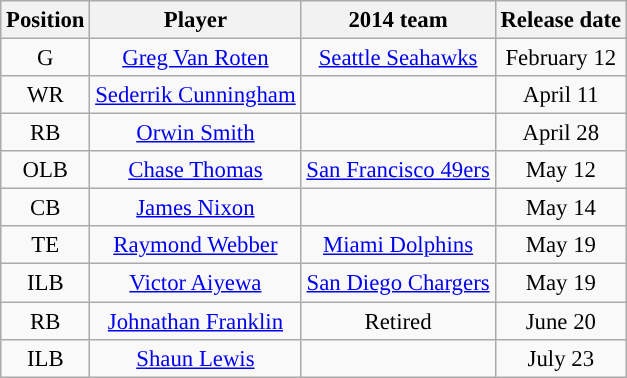<table class="wikitable" style="font-size: 95%; text-align: center;">
<tr>
<th scope=row>Position</th>
<th scope=row>Player</th>
<th scope=row>2014 team</th>
<th scope=row>Release date</th>
</tr>
<tr text-align:center;">
<td>G</td>
<td><a href='#'>Greg Van Roten</a></td>
<td><a href='#'>Seattle Seahawks</a></td>
<td>February 12</td>
</tr>
<tr text-align:center;">
<td>WR</td>
<td><a href='#'>Sederrik Cunningham</a></td>
<td></td>
<td>April 11</td>
</tr>
<tr text-align:center;">
<td>RB</td>
<td><a href='#'>Orwin Smith</a></td>
<td></td>
<td>April 28</td>
</tr>
<tr text-align:center;">
<td>OLB</td>
<td><a href='#'>Chase Thomas</a></td>
<td><a href='#'>San Francisco 49ers</a></td>
<td>May 12</td>
</tr>
<tr text-align:center;">
<td>CB</td>
<td><a href='#'>James Nixon</a></td>
<td></td>
<td>May 14</td>
</tr>
<tr text-align:center;">
<td>TE</td>
<td><a href='#'>Raymond Webber</a></td>
<td><a href='#'>Miami Dolphins</a></td>
<td>May 19</td>
</tr>
<tr text-align:center;">
<td>ILB</td>
<td><a href='#'>Victor Aiyewa</a></td>
<td><a href='#'>San Diego Chargers</a></td>
<td>May 19</td>
</tr>
<tr text-align:center;">
<td>RB</td>
<td><a href='#'>Johnathan Franklin</a></td>
<td>Retired</td>
<td>June 20</td>
</tr>
<tr text-align:center;">
<td>ILB</td>
<td><a href='#'>Shaun Lewis</a></td>
<td></td>
<td>July 23</td>
</tr>
</table>
